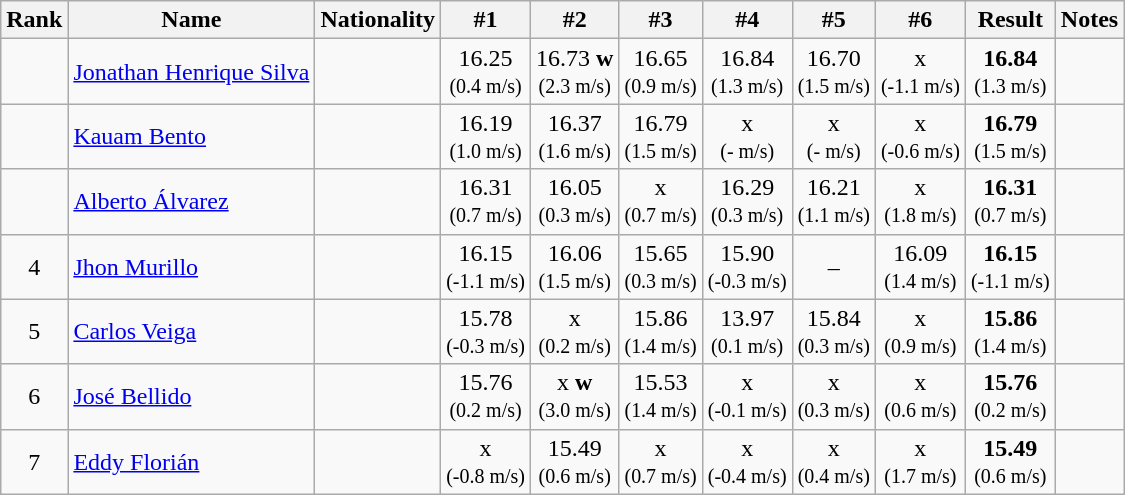<table class="wikitable sortable" style="text-align:center">
<tr>
<th>Rank</th>
<th>Name</th>
<th>Nationality</th>
<th>#1</th>
<th>#2</th>
<th>#3</th>
<th>#4</th>
<th>#5</th>
<th>#6</th>
<th>Result</th>
<th>Notes</th>
</tr>
<tr>
<td></td>
<td align=left><a href='#'>Jonathan Henrique Silva</a></td>
<td align=left></td>
<td>16.25<br> <small>(0.4 m/s)</small></td>
<td>16.73 <strong>w</strong><br> <small>(2.3 m/s)</small></td>
<td>16.65<br> <small>(0.9 m/s)</small></td>
<td>16.84<br> <small>(1.3 m/s)</small></td>
<td>16.70<br> <small>(1.5 m/s)</small></td>
<td>x<br> <small>(-1.1 m/s)</small></td>
<td><strong>16.84</strong><br><small>(1.3 m/s)</small></td>
<td></td>
</tr>
<tr>
<td></td>
<td align=left><a href='#'>Kauam Bento</a></td>
<td align=left></td>
<td>16.19<br> <small>(1.0 m/s)</small></td>
<td>16.37<br> <small>(1.6 m/s)</small></td>
<td>16.79<br> <small>(1.5 m/s)</small></td>
<td>x<br> <small>(- m/s)</small></td>
<td>x<br> <small>(- m/s)</small></td>
<td>x<br> <small>(-0.6 m/s)</small></td>
<td><strong>16.79</strong><br><small>(1.5 m/s)</small></td>
<td></td>
</tr>
<tr>
<td></td>
<td align=left><a href='#'>Alberto Álvarez</a></td>
<td align=left></td>
<td>16.31<br> <small>(0.7 m/s)</small></td>
<td>16.05<br> <small>(0.3 m/s)</small></td>
<td>x<br> <small>(0.7 m/s)</small></td>
<td>16.29<br> <small>(0.3 m/s)</small></td>
<td>16.21<br> <small>(1.1 m/s)</small></td>
<td>x<br> <small>(1.8 m/s)</small></td>
<td><strong>16.31</strong><br><small>(0.7 m/s)</small></td>
<td></td>
</tr>
<tr>
<td>4</td>
<td align=left><a href='#'>Jhon Murillo</a></td>
<td align=left></td>
<td>16.15<br> <small>(-1.1 m/s)</small></td>
<td>16.06<br> <small>(1.5 m/s)</small></td>
<td>15.65<br> <small>(0.3 m/s)</small></td>
<td>15.90<br> <small>(-0.3 m/s)</small></td>
<td>–</td>
<td>16.09<br> <small>(1.4 m/s)</small></td>
<td><strong>16.15</strong><br><small>(-1.1 m/s)</small></td>
<td></td>
</tr>
<tr>
<td>5</td>
<td align=left><a href='#'>Carlos Veiga</a></td>
<td align=left></td>
<td>15.78<br> <small>(-0.3 m/s)</small></td>
<td>x<br> <small>(0.2 m/s)</small></td>
<td>15.86<br> <small>(1.4 m/s)</small></td>
<td>13.97<br> <small>(0.1 m/s)</small></td>
<td>15.84<br> <small>(0.3 m/s)</small></td>
<td>x<br> <small>(0.9 m/s)</small></td>
<td><strong>15.86</strong><br><small>(1.4 m/s)</small></td>
<td></td>
</tr>
<tr>
<td>6</td>
<td align=left><a href='#'>José Bellido</a></td>
<td align=left></td>
<td>15.76<br> <small>(0.2 m/s)</small></td>
<td>x <strong>w</strong><br> <small>(3.0 m/s)</small></td>
<td>15.53<br> <small>(1.4 m/s)</small></td>
<td>x<br> <small>(-0.1 m/s)</small></td>
<td>x<br> <small>(0.3 m/s)</small></td>
<td>x<br> <small>(0.6 m/s)</small></td>
<td><strong>15.76</strong><br><small>(0.2 m/s)</small></td>
<td></td>
</tr>
<tr>
<td>7</td>
<td align=left><a href='#'>Eddy Florián</a></td>
<td align=left></td>
<td>x<br> <small>(-0.8 m/s)</small></td>
<td>15.49<br> <small>(0.6 m/s)</small></td>
<td>x<br> <small>(0.7 m/s)</small></td>
<td>x<br> <small>(-0.4 m/s)</small></td>
<td>x<br> <small>(0.4 m/s)</small></td>
<td>x<br> <small>(1.7 m/s)</small></td>
<td><strong>15.49</strong><br><small>(0.6 m/s)</small></td>
<td></td>
</tr>
</table>
